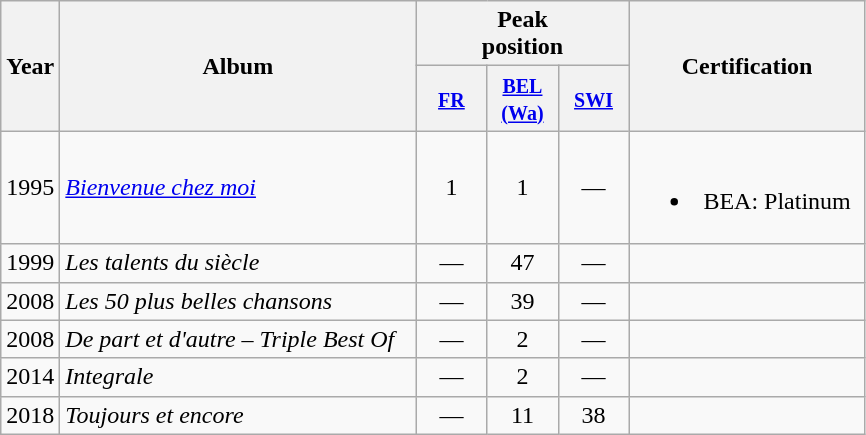<table class="wikitable">
<tr>
<th style="text-align:center;" rowspan="2">Year</th>
<th rowspan="2" style="text-align:center; width:230px;">Album</th>
<th style="text-align:center;" colspan="3">Peak<br>position</th>
<th rowspan="2" style="width:150px;">Certification</th>
</tr>
<tr>
<th width="40"><small><a href='#'>FR</a></small><br></th>
<th width="40"><small><a href='#'>BEL <br>(Wa)</a></small><br></th>
<th width="40"><small><a href='#'>SWI</a></small><br></th>
</tr>
<tr>
<td style="text-align:center;">1995</td>
<td><em><a href='#'>Bienvenue chez moi</a></em></td>
<td style="text-align:center;">1</td>
<td style="text-align:center;">1</td>
<td style="text-align:center;">—</td>
<td style="text-align:center;"><br><ul><li>BEA: Platinum</li></ul></td>
</tr>
<tr>
<td style="text-align:center;">1999</td>
<td><em>Les talents du siècle</em></td>
<td style="text-align:center;">—</td>
<td style="text-align:center;">47</td>
<td style="text-align:center;">—</td>
<td style="text-align:center;"></td>
</tr>
<tr>
<td style="text-align:center;">2008</td>
<td><em>Les 50 plus belles chansons</em></td>
<td style="text-align:center;">—</td>
<td style="text-align:center;">39</td>
<td style="text-align:center;">—</td>
<td style="text-align:center;"></td>
</tr>
<tr>
<td style="text-align:center;">2008</td>
<td><em>De part et d'autre – Triple Best Of</em></td>
<td style="text-align:center;">—</td>
<td style="text-align:center;">2</td>
<td style="text-align:center;">—</td>
<td style="text-align:center;"></td>
</tr>
<tr>
<td style="text-align:center;">2014</td>
<td><em>Integrale</em></td>
<td style="text-align:center;">—</td>
<td style="text-align:center;">2</td>
<td style="text-align:center;">—</td>
<td style="text-align:center;"></td>
</tr>
<tr>
<td style="text-align:center;">2018</td>
<td><em>Toujours et encore</em></td>
<td style="text-align:center;">—</td>
<td style="text-align:center;">11</td>
<td style="text-align:center;">38</td>
<td style="text-align:center;"></td>
</tr>
</table>
